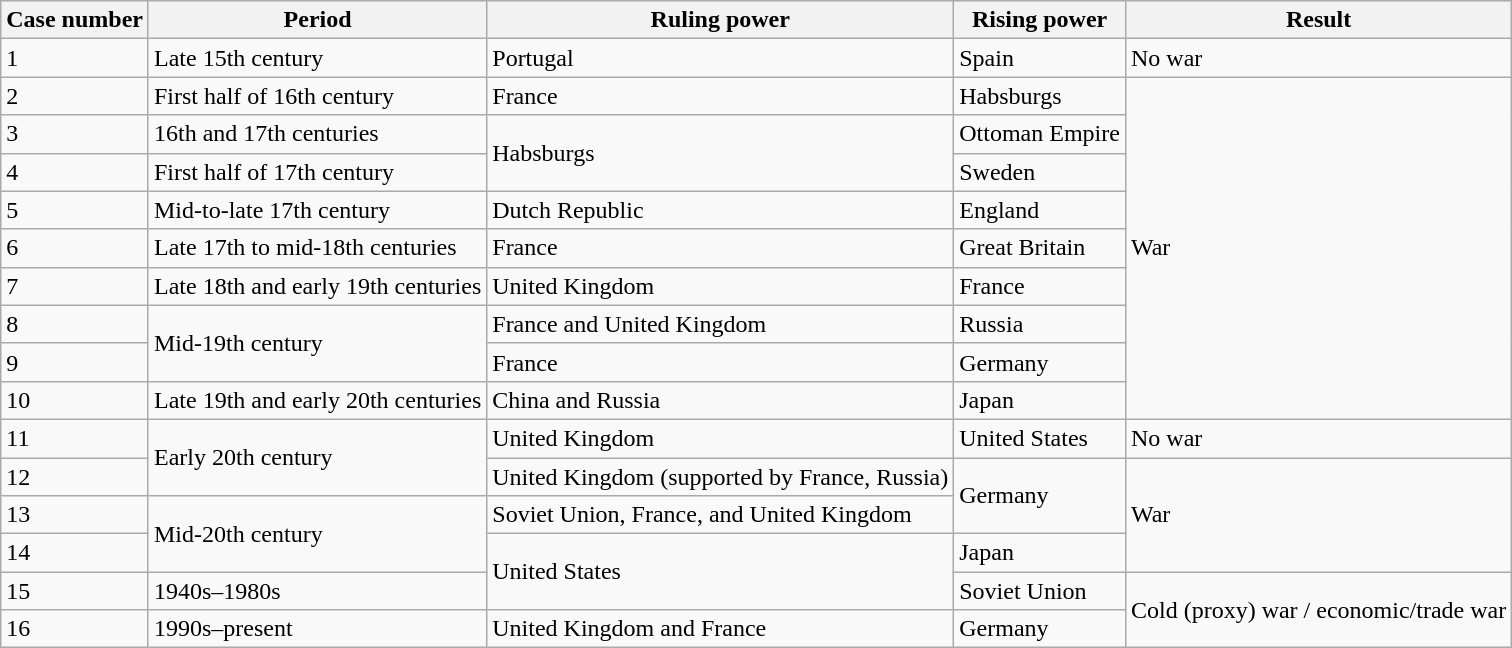<table class="wikitable">
<tr>
<th>Case number</th>
<th>Period</th>
<th>Ruling power</th>
<th>Rising power</th>
<th>Result</th>
</tr>
<tr>
<td>1</td>
<td>Late 15th century</td>
<td>Portugal</td>
<td>Spain</td>
<td>No war</td>
</tr>
<tr>
<td>2</td>
<td>First half of 16th century</td>
<td>France</td>
<td>Habsburgs</td>
<td rowspan="9">War</td>
</tr>
<tr>
<td>3</td>
<td>16th and 17th centuries</td>
<td rowspan="2">Habsburgs</td>
<td>Ottoman Empire</td>
</tr>
<tr>
<td>4</td>
<td>First half of 17th century</td>
<td>Sweden</td>
</tr>
<tr>
<td>5</td>
<td>Mid-to-late 17th century</td>
<td>Dutch Republic</td>
<td>England</td>
</tr>
<tr>
<td>6</td>
<td>Late 17th to mid-18th centuries</td>
<td>France</td>
<td>Great Britain</td>
</tr>
<tr>
<td>7</td>
<td>Late 18th and early 19th centuries</td>
<td>United Kingdom</td>
<td>France</td>
</tr>
<tr>
<td>8</td>
<td rowspan="2">Mid-19th century</td>
<td>France and United Kingdom</td>
<td>Russia</td>
</tr>
<tr>
<td>9</td>
<td>France</td>
<td>Germany</td>
</tr>
<tr>
<td>10</td>
<td>Late 19th and early 20th centuries</td>
<td>China and Russia</td>
<td>Japan</td>
</tr>
<tr>
<td>11</td>
<td rowspan="2">Early 20th century</td>
<td>United Kingdom</td>
<td>United States</td>
<td>No war</td>
</tr>
<tr>
<td>12</td>
<td>United Kingdom (supported by France, Russia)</td>
<td rowspan="2">Germany</td>
<td rowspan="3">War</td>
</tr>
<tr>
<td>13</td>
<td rowspan="2">Mid-20th century</td>
<td>Soviet Union, France, and United Kingdom</td>
</tr>
<tr>
<td>14</td>
<td rowspan="2">United States</td>
<td>Japan</td>
</tr>
<tr>
<td>15</td>
<td>1940s–1980s</td>
<td>Soviet Union</td>
<td rowspan="2">Cold (proxy) war / economic/trade war</td>
</tr>
<tr>
<td>16</td>
<td>1990s–present</td>
<td>United Kingdom and France</td>
<td>Germany</td>
</tr>
</table>
